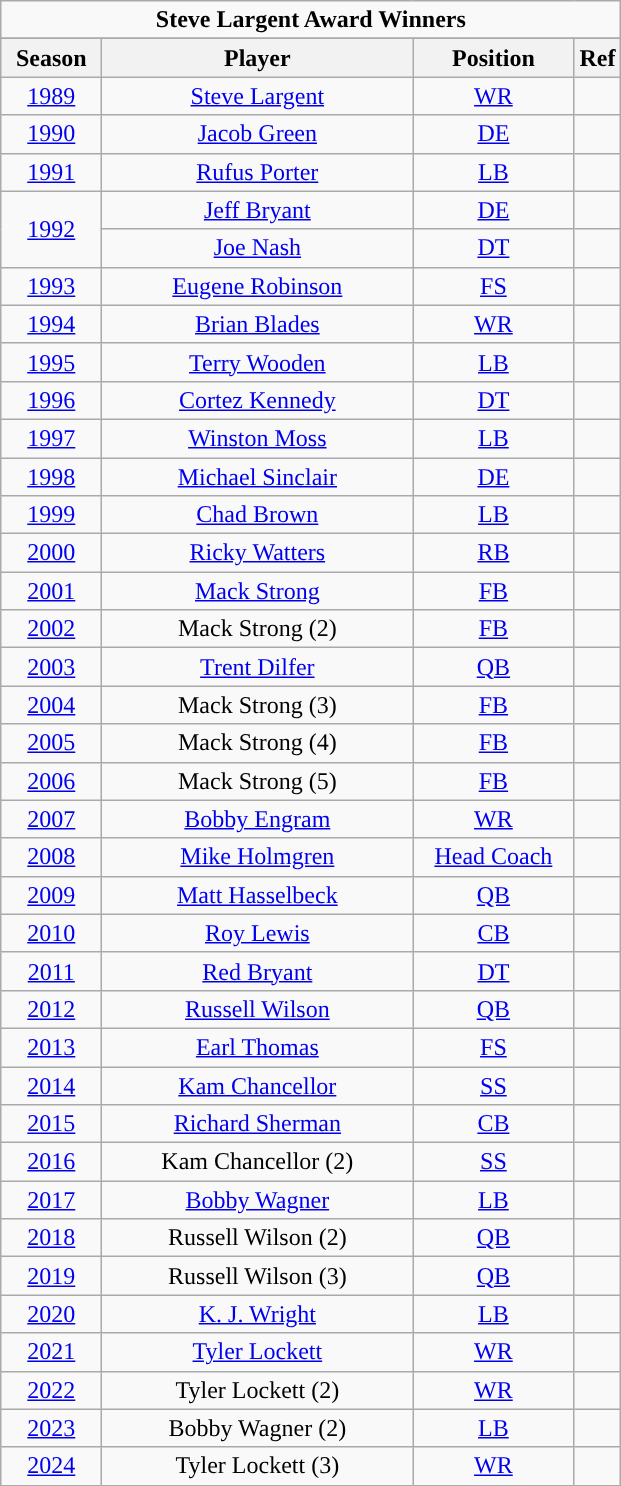<table class="wikitable sortable" style="text-align:center">
<tr>
<td colspan="4"><strong>Steve Largent Award Winners</strong></td>
</tr>
<tr>
</tr>
<tr>
<th width="60px">Season</th>
<th width="200px">Player</th>
<th width="100px">Position</th>
<th width="20px">Ref</th>
</tr>
<tr>
<td><a href='#'>1989</a></td>
<td><a href='#'>Steve Largent</a></td>
<td><a href='#'>WR</a></td>
<td></td>
</tr>
<tr>
<td><a href='#'>1990</a></td>
<td><a href='#'>Jacob Green</a></td>
<td><a href='#'>DE</a></td>
<td></td>
</tr>
<tr>
<td><a href='#'>1991</a></td>
<td><a href='#'>Rufus Porter</a></td>
<td><a href='#'>LB</a></td>
<td></td>
</tr>
<tr>
<td rowspan="2"><a href='#'>1992</a></td>
<td><a href='#'>Jeff Bryant</a></td>
<td><a href='#'>DE</a></td>
<td></td>
</tr>
<tr>
<td><a href='#'>Joe Nash</a></td>
<td><a href='#'>DT</a></td>
<td></td>
</tr>
<tr>
<td><a href='#'>1993</a></td>
<td><a href='#'>Eugene Robinson</a></td>
<td><a href='#'>FS</a></td>
<td></td>
</tr>
<tr>
<td><a href='#'>1994</a></td>
<td><a href='#'>Brian Blades</a></td>
<td><a href='#'>WR</a></td>
<td></td>
</tr>
<tr>
<td><a href='#'>1995</a></td>
<td><a href='#'>Terry Wooden</a></td>
<td><a href='#'>LB</a></td>
<td></td>
</tr>
<tr>
<td><a href='#'>1996</a></td>
<td><a href='#'>Cortez Kennedy</a></td>
<td><a href='#'>DT</a></td>
<td></td>
</tr>
<tr>
<td><a href='#'>1997</a></td>
<td><a href='#'>Winston Moss</a></td>
<td><a href='#'>LB</a></td>
<td></td>
</tr>
<tr>
<td><a href='#'>1998</a></td>
<td><a href='#'>Michael Sinclair</a></td>
<td><a href='#'>DE</a></td>
<td></td>
</tr>
<tr>
<td><a href='#'>1999</a></td>
<td><a href='#'>Chad Brown</a></td>
<td><a href='#'>LB</a></td>
<td></td>
</tr>
<tr>
<td><a href='#'>2000</a></td>
<td><a href='#'>Ricky Watters</a></td>
<td><a href='#'>RB</a></td>
<td></td>
</tr>
<tr>
<td><a href='#'>2001</a></td>
<td><a href='#'>Mack Strong</a></td>
<td><a href='#'>FB</a></td>
<td></td>
</tr>
<tr>
<td><a href='#'>2002</a></td>
<td>Mack Strong (2)</td>
<td><a href='#'>FB</a></td>
<td></td>
</tr>
<tr>
<td><a href='#'>2003</a></td>
<td><a href='#'>Trent Dilfer</a></td>
<td><a href='#'>QB</a></td>
<td></td>
</tr>
<tr>
<td><a href='#'>2004</a></td>
<td>Mack Strong (3)</td>
<td><a href='#'>FB</a></td>
<td></td>
</tr>
<tr>
<td><a href='#'>2005</a></td>
<td>Mack Strong (4)</td>
<td><a href='#'>FB</a></td>
<td></td>
</tr>
<tr>
<td><a href='#'>2006</a></td>
<td>Mack Strong (5)</td>
<td><a href='#'>FB</a></td>
<td></td>
</tr>
<tr>
<td><a href='#'>2007</a></td>
<td><a href='#'>Bobby Engram</a></td>
<td><a href='#'>WR</a></td>
<td></td>
</tr>
<tr>
<td><a href='#'>2008</a></td>
<td><a href='#'>Mike Holmgren</a></td>
<td><a href='#'>Head Coach</a></td>
<td></td>
</tr>
<tr>
<td><a href='#'>2009</a></td>
<td><a href='#'>Matt Hasselbeck</a></td>
<td><a href='#'>QB</a></td>
<td></td>
</tr>
<tr>
<td><a href='#'>2010</a></td>
<td><a href='#'>Roy Lewis</a></td>
<td><a href='#'>CB</a></td>
<td></td>
</tr>
<tr>
<td><a href='#'>2011</a></td>
<td><a href='#'>Red Bryant</a></td>
<td><a href='#'>DT</a></td>
<td></td>
</tr>
<tr>
<td><a href='#'>2012</a></td>
<td><a href='#'>Russell Wilson</a></td>
<td><a href='#'>QB</a></td>
<td></td>
</tr>
<tr>
<td><a href='#'>2013</a></td>
<td><a href='#'>Earl Thomas</a></td>
<td><a href='#'>FS</a></td>
<td></td>
</tr>
<tr>
<td><a href='#'>2014</a></td>
<td><a href='#'>Kam Chancellor</a></td>
<td><a href='#'>SS</a></td>
<td></td>
</tr>
<tr>
<td><a href='#'>2015</a></td>
<td><a href='#'>Richard Sherman</a></td>
<td><a href='#'>CB</a></td>
<td></td>
</tr>
<tr>
<td><a href='#'>2016</a></td>
<td>Kam Chancellor (2)</td>
<td><a href='#'>SS</a></td>
<td></td>
</tr>
<tr>
<td><a href='#'>2017</a></td>
<td><a href='#'>Bobby Wagner</a></td>
<td><a href='#'>LB</a></td>
<td></td>
</tr>
<tr>
<td><a href='#'>2018</a></td>
<td>Russell Wilson (2)</td>
<td><a href='#'>QB</a></td>
<td></td>
</tr>
<tr>
<td><a href='#'>2019</a></td>
<td>Russell Wilson (3)</td>
<td><a href='#'>QB</a></td>
<td></td>
</tr>
<tr>
<td><a href='#'>2020</a></td>
<td><a href='#'>K. J. Wright</a></td>
<td><a href='#'>LB</a></td>
<td></td>
</tr>
<tr>
<td><a href='#'>2021</a></td>
<td><a href='#'>Tyler Lockett</a></td>
<td><a href='#'>WR</a></td>
<td></td>
</tr>
<tr>
<td><a href='#'>2022</a></td>
<td>Tyler Lockett (2)</td>
<td><a href='#'>WR</a></td>
<td></td>
</tr>
<tr>
<td><a href='#'>2023</a></td>
<td>Bobby Wagner (2)</td>
<td><a href='#'>LB</a></td>
<td></td>
</tr>
<tr>
<td><a href='#'>2024</a></td>
<td>Tyler Lockett (3)</td>
<td><a href='#'>WR</a></td>
<td></td>
</tr>
</table>
